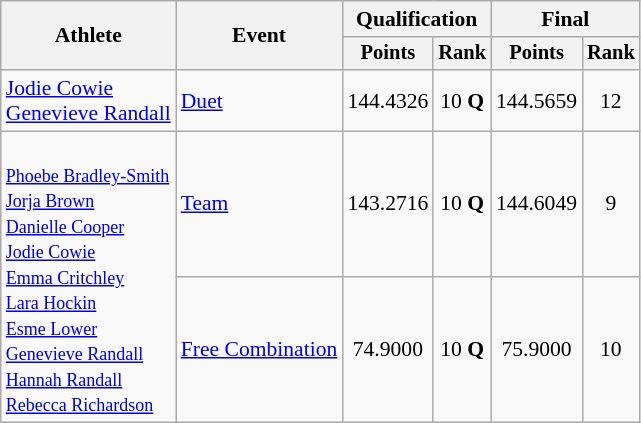<table class="wikitable" style="font-size:90%;">
<tr>
<th rowspan=2>Athlete</th>
<th rowspan=2>Event</th>
<th colspan=2>Qualification</th>
<th colspan=2>Final</th>
</tr>
<tr style="font-size:95%">
<th>Points</th>
<th>Rank</th>
<th>Points</th>
<th>Rank</th>
</tr>
<tr align=center>
<td align=left><a href='#'>Jodie Cowie</a><br><a href='#'>Genevieve Randall</a></td>
<td align=left><a href='#'>Duet</a></td>
<td>144.4326</td>
<td>10 <strong>Q</strong></td>
<td>144.5659</td>
<td>12</td>
</tr>
<tr align=center>
<td rowspan="2" align=left><br><small><a href='#'>Phoebe Bradley-Smith</a><br> <a href='#'>Jorja Brown</a><br> <a href='#'>Danielle Cooper</a><br> <a href='#'>Jodie Cowie</a><br> <a href='#'>Emma Critchley</a><br> <a href='#'>Lara Hockin</a><br> <a href='#'>Esme Lower</a><br> <a href='#'>Genevieve Randall</a><br> <a href='#'>Hannah Randall</a><br> <a href='#'>Rebecca Richardson</a></small></td>
<td align=left><a href='#'>Team</a></td>
<td>143.2716</td>
<td>10 <strong>Q</strong></td>
<td>144.6049</td>
<td>9</td>
</tr>
<tr align=center>
<td align=left><a href='#'>Free Combination</a></td>
<td>74.9000</td>
<td>10 <strong>Q</strong></td>
<td>75.9000</td>
<td>10</td>
</tr>
</table>
